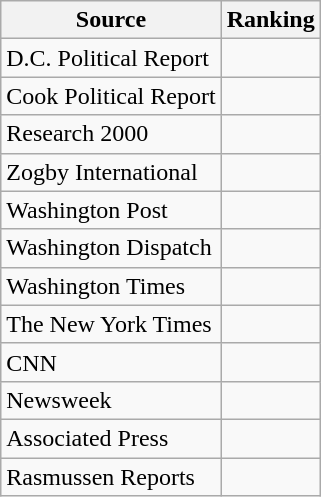<table class="wikitable">
<tr>
<th>Source</th>
<th>Ranking</th>
</tr>
<tr>
<td>D.C. Political Report</td>
<td></td>
</tr>
<tr>
<td>Cook Political Report</td>
<td></td>
</tr>
<tr>
<td>Research 2000</td>
<td></td>
</tr>
<tr>
<td>Zogby International</td>
<td></td>
</tr>
<tr>
<td The Washington Post>Washington Post</td>
<td></td>
</tr>
<tr>
<td>Washington Dispatch</td>
<td></td>
</tr>
<tr>
<td>Washington Times</td>
<td></td>
</tr>
<tr>
<td>The New York Times</td>
<td></td>
</tr>
<tr>
<td>CNN</td>
<td></td>
</tr>
<tr>
<td>Newsweek</td>
<td></td>
</tr>
<tr>
<td>Associated Press</td>
<td></td>
</tr>
<tr>
<td>Rasmussen Reports</td>
<td></td>
</tr>
</table>
